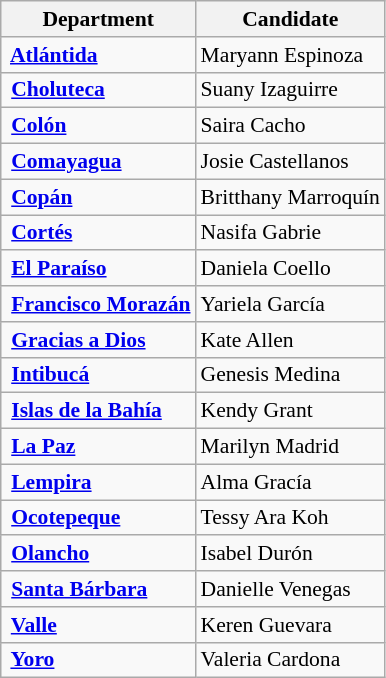<table class="wikitable sortable static-row-numbers static-row-header-text" style="font-size: 90%;">
<tr>
<th><span><strong>Department</strong></span></th>
<th><span><strong>Candidate</strong></span></th>
</tr>
<tr>
<td><strong> <a href='#'>Atlántida</a></strong></td>
<td>Maryann Espinoza</td>
</tr>
<tr>
<td><strong> <a href='#'>Choluteca</a></strong></td>
<td>Suany Izaguirre</td>
</tr>
<tr>
<td><strong> <a href='#'>Colón</a></strong></td>
<td>Saira Cacho</td>
</tr>
<tr>
<td><strong> <a href='#'>Comayagua</a></strong></td>
<td>Josie Castellanos</td>
</tr>
<tr>
<td><strong> <a href='#'>Copán</a></strong></td>
<td>Britthany Marroquín</td>
</tr>
<tr>
<td><strong> <a href='#'>Cortés</a></strong></td>
<td>Nasifa Gabrie</td>
</tr>
<tr>
<td><strong> <a href='#'>El Paraíso</a></strong></td>
<td>Daniela Coello</td>
</tr>
<tr>
<td><strong> <a href='#'>Francisco Morazán</a></strong></td>
<td>Yariela García</td>
</tr>
<tr>
<td><strong> <a href='#'>Gracias a Dios</a></strong></td>
<td>Kate Allen</td>
</tr>
<tr>
<td><strong> <a href='#'>Intibucá</a></strong></td>
<td>Genesis Medina</td>
</tr>
<tr>
<td><strong> <a href='#'>Islas de la Bahía</a></strong></td>
<td>Kendy Grant</td>
</tr>
<tr>
<td><strong> <a href='#'>La Paz</a></strong></td>
<td>Marilyn Madrid</td>
</tr>
<tr>
<td><strong> <a href='#'>Lempira</a></strong></td>
<td>Alma Gracía</td>
</tr>
<tr>
<td><strong> <a href='#'>Ocotepeque</a></strong></td>
<td>Tessy Ara Koh</td>
</tr>
<tr>
<td><strong> <a href='#'>Olancho</a></strong></td>
<td>Isabel Durón</td>
</tr>
<tr>
<td><strong> <a href='#'>Santa Bárbara</a></strong></td>
<td>Danielle Venegas</td>
</tr>
<tr>
<td><strong> <a href='#'>Valle</a></strong></td>
<td>Keren Guevara</td>
</tr>
<tr>
<td><strong> <a href='#'>Yoro</a></strong></td>
<td>Valeria Cardona</td>
</tr>
</table>
